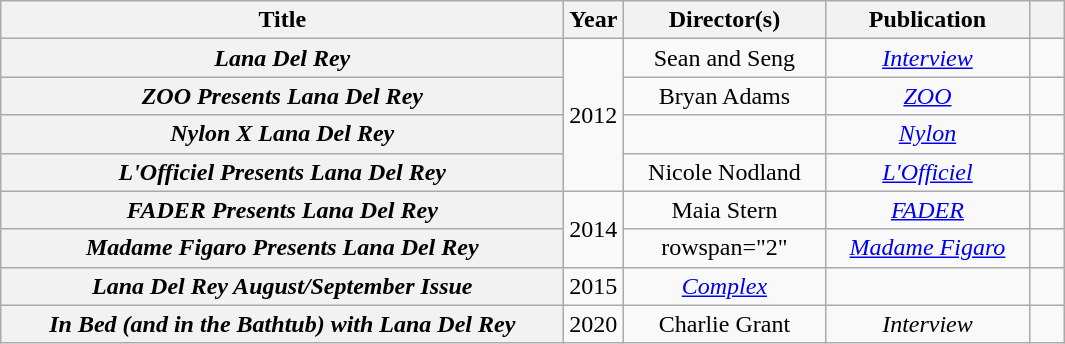<table class="wikitable sortable plainrowheaders" style="text-align:center;">
<tr>
<th scope="col" style="width:23em;">Title</th>
<th scope="col" style="width:2em;">Year</th>
<th scope="col" style="width:8em;">Director(s)</th>
<th scope="col" style="width:8em;">Publication</th>
<th scope="col" style="width:1em;" class="unsortable"></th>
</tr>
<tr>
<th scope="row"><em>Lana Del Rey</em></th>
<td rowspan="4">2012</td>
<td>Sean and Seng</td>
<td><em><a href='#'>Interview</a></em></td>
<td></td>
</tr>
<tr>
<th scope="row"><em>ZOO Presents Lana Del Rey</em></th>
<td>Bryan Adams</td>
<td><em><a href='#'>ZOO</a></em></td>
<td></td>
</tr>
<tr>
<th scope="row"><em>Nylon X Lana Del Rey</em></th>
<td></td>
<td><em><a href='#'>Nylon</a></em></td>
<td></td>
</tr>
<tr>
<th scope="row"><em>L'Officiel Presents Lana Del Rey</em></th>
<td>Nicole Nodland</td>
<td><em><a href='#'>L'Officiel</a></em></td>
<td></td>
</tr>
<tr>
<th scope="row"><em>FADER Presents Lana Del Rey</em></th>
<td rowspan="2">2014</td>
<td>Maia Stern</td>
<td><em><a href='#'>FADER</a></em></td>
<td></td>
</tr>
<tr>
<th scope="row"><em>Madame Figaro Presents Lana Del Rey</em></th>
<td>rowspan="2" </td>
<td><em><a href='#'>Madame Figaro</a></em></td>
<td></td>
</tr>
<tr>
<th scope="row"><em>Lana Del Rey August/September Issue</em></th>
<td>2015</td>
<td><em><a href='#'>Complex</a></em></td>
<td></td>
</tr>
<tr>
<th scope="row"><em>In Bed (and in the Bathtub) with Lana Del Rey</em></th>
<td>2020</td>
<td>Charlie Grant</td>
<td><em>Interview</em></td>
<td></td>
</tr>
</table>
